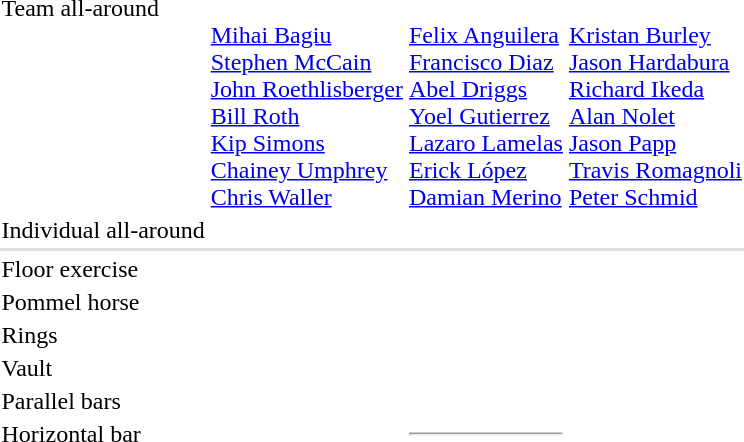<table>
<tr valign="top">
<td>Team all-around<br></td>
<td><br><a href='#'>Mihai Bagiu</a><br><a href='#'>Stephen McCain</a><br><a href='#'>John Roethlisberger</a><br><a href='#'>Bill Roth</a><br><a href='#'>Kip Simons</a><br><a href='#'>Chainey Umphrey</a><br><a href='#'>Chris Waller</a></td>
<td><br><a href='#'>Felix Anguilera</a><br><a href='#'>Francisco Diaz</a><br><a href='#'>Abel Driggs</a><br><a href='#'>Yoel Gutierrez</a><br><a href='#'>Lazaro Lamelas</a><br><a href='#'>Erick López</a><br><a href='#'>Damian Merino</a></td>
<td><br><a href='#'>Kristan Burley</a><br><a href='#'>Jason Hardabura</a><br><a href='#'>Richard Ikeda</a><br><a href='#'>Alan Nolet</a><br><a href='#'>Jason Papp</a><br><a href='#'>Travis Romagnoli</a><br><a href='#'>Peter Schmid</a></td>
</tr>
<tr>
<td>Individual all-around<br></td>
<td></td>
<td></td>
<td></td>
</tr>
<tr bgcolor=#DDDDDD>
<td colspan=7></td>
</tr>
<tr>
<td>Floor exercise<br></td>
<td></td>
<td></td>
<td></td>
</tr>
<tr>
<td>Pommel horse<br></td>
<td></td>
<td></td>
<td></td>
</tr>
<tr>
<td>Rings<br></td>
<td></td>
<td></td>
<td></td>
</tr>
<tr>
<td>Vault<br></td>
<td></td>
<td></td>
<td></td>
</tr>
<tr>
<td>Parallel bars<br></td>
<td></td>
<td></td>
<td></td>
</tr>
<tr>
<td>Horizontal bar<br></td>
<td></td>
<td><hr></td>
<td></td>
</tr>
</table>
